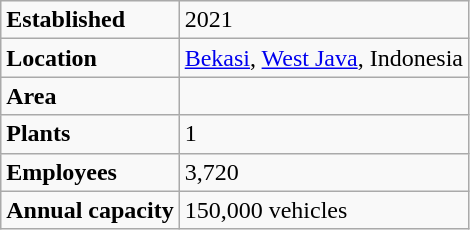<table class="wikitable">
<tr>
<td><strong>Established</strong></td>
<td>2021</td>
</tr>
<tr>
<td><strong>Location</strong></td>
<td><a href='#'>Bekasi</a>, <a href='#'>West Java</a>, Indonesia</td>
</tr>
<tr>
<td><strong>Area</strong></td>
<td></td>
</tr>
<tr>
<td><strong>Plants</strong></td>
<td>1</td>
</tr>
<tr>
<td><strong>Employees</strong></td>
<td>3,720</td>
</tr>
<tr>
<td><strong>Annual capacity</strong></td>
<td>150,000 vehicles</td>
</tr>
</table>
